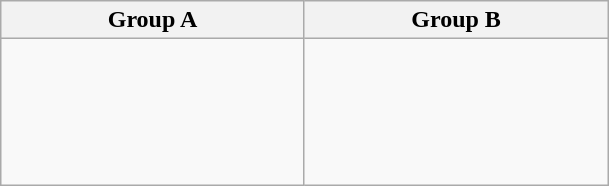<table class="wikitable">
<tr>
<th width=195px>Group A</th>
<th width=195px>Group B</th>
</tr>
<tr>
<td valign=top><br><br>
<br>
<br>
<br>
</td>
<td valign=top><br><br>
<br>
<br>
</td>
</tr>
</table>
